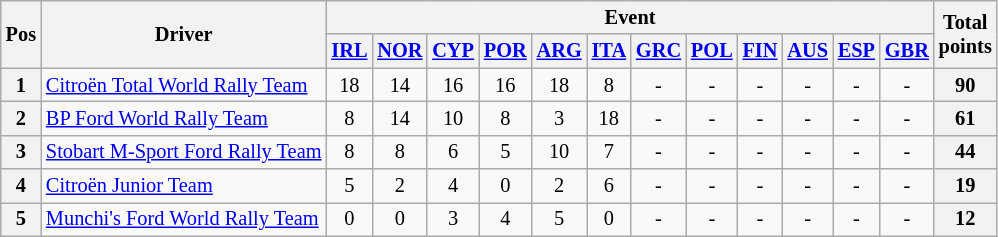<table class="wikitable" style="text-align:center; font-size:85%;">
<tr>
<th rowspan=2>Pos</th>
<th rowspan=2>Driver</th>
<th colspan=12>Event</th>
<th rowspan=2>Total<br>points</th>
</tr>
<tr valign="top">
<th><a href='#'>IRL</a><br></th>
<th><a href='#'>NOR</a><br></th>
<th><a href='#'>CYP</a><br></th>
<th><a href='#'>POR</a><br></th>
<th><a href='#'>ARG</a><br></th>
<th><a href='#'>ITA</a><br></th>
<th><a href='#'>GRC</a><br></th>
<th><a href='#'>POL</a><br></th>
<th><a href='#'>FIN</a><br></th>
<th><a href='#'>AUS</a><br></th>
<th><a href='#'>ESP</a><br></th>
<th><a href='#'>GBR</a><br></th>
</tr>
<tr>
<th>1</th>
<td align="left"> <a href='#'>Citroën Total World Rally Team</a></td>
<td>18</td>
<td>14</td>
<td>16</td>
<td>16</td>
<td>18</td>
<td>8</td>
<td>-</td>
<td>-</td>
<td>-</td>
<td>-</td>
<td>-</td>
<td>-</td>
<th>90</th>
</tr>
<tr>
<th>2</th>
<td align="left"> <a href='#'>BP Ford World Rally Team</a></td>
<td>8</td>
<td>14</td>
<td>10</td>
<td>8</td>
<td>3</td>
<td>18</td>
<td>-</td>
<td>-</td>
<td>-</td>
<td>-</td>
<td>-</td>
<td>-</td>
<th>61</th>
</tr>
<tr>
<th>3</th>
<td align="left"> <a href='#'>Stobart M-Sport Ford Rally Team</a></td>
<td>8</td>
<td>8</td>
<td>6</td>
<td>5</td>
<td>10</td>
<td>7</td>
<td>-</td>
<td>-</td>
<td>-</td>
<td>-</td>
<td>-</td>
<td>-</td>
<th>44</th>
</tr>
<tr>
<th>4</th>
<td align="left"> <a href='#'>Citroën Junior Team</a></td>
<td>5</td>
<td>2</td>
<td>4</td>
<td>0</td>
<td>2</td>
<td>6</td>
<td>-</td>
<td>-</td>
<td>-</td>
<td>-</td>
<td>-</td>
<td>-</td>
<th>19</th>
</tr>
<tr>
<th>5</th>
<td align="left"> <a href='#'>Munchi's Ford World Rally Team</a></td>
<td>0</td>
<td>0</td>
<td>3</td>
<td>4</td>
<td>5</td>
<td>0</td>
<td>-</td>
<td>-</td>
<td>-</td>
<td>-</td>
<td>-</td>
<td>-</td>
<th>12</th>
</tr>
</table>
